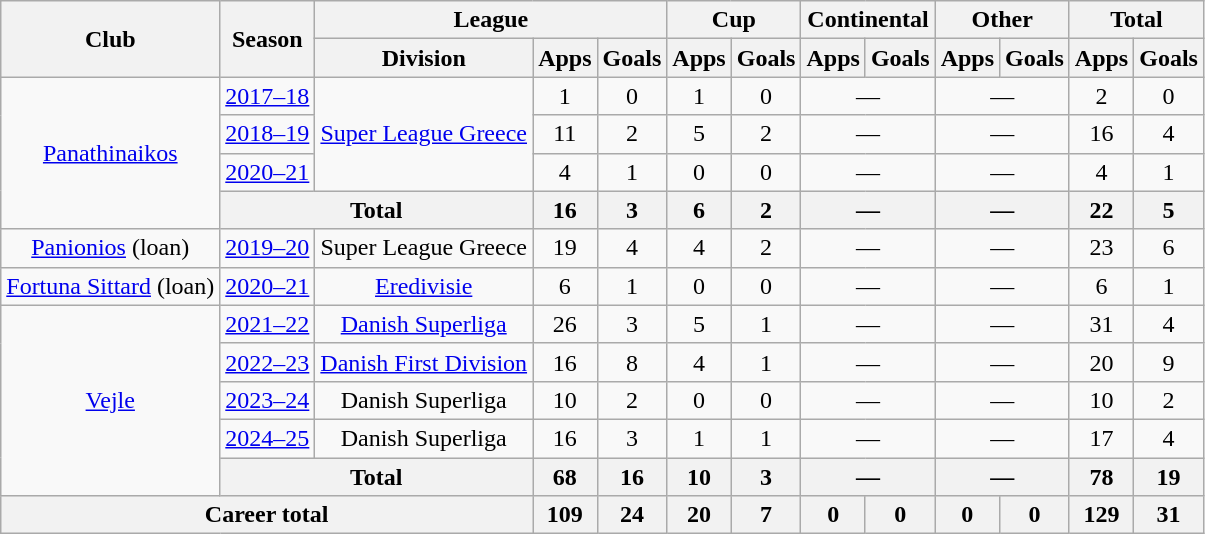<table class="wikitable" style="text-align:center">
<tr>
<th rowspan="2">Club</th>
<th rowspan="2">Season</th>
<th colspan="3">League</th>
<th colspan="2">Cup</th>
<th colspan="2">Continental</th>
<th colspan="2">Other</th>
<th colspan="2">Total</th>
</tr>
<tr>
<th>Division</th>
<th>Apps</th>
<th>Goals</th>
<th>Apps</th>
<th>Goals</th>
<th>Apps</th>
<th>Goals</th>
<th>Apps</th>
<th>Goals</th>
<th>Apps</th>
<th>Goals</th>
</tr>
<tr>
<td rowspan="4"><a href='#'>Panathinaikos</a></td>
<td><a href='#'>2017–18</a></td>
<td rowspan="3"><a href='#'>Super League Greece</a></td>
<td>1</td>
<td>0</td>
<td>1</td>
<td>0</td>
<td colspan="2">—</td>
<td colspan="2">—</td>
<td>2</td>
<td>0</td>
</tr>
<tr>
<td><a href='#'>2018–19</a></td>
<td>11</td>
<td>2</td>
<td>5</td>
<td>2</td>
<td colspan="2">—</td>
<td colspan="2">—</td>
<td>16</td>
<td>4</td>
</tr>
<tr>
<td><a href='#'>2020–21</a></td>
<td>4</td>
<td>1</td>
<td>0</td>
<td>0</td>
<td colspan="2">—</td>
<td colspan="2">—</td>
<td>4</td>
<td>1</td>
</tr>
<tr>
<th colspan="2">Total</th>
<th>16</th>
<th>3</th>
<th>6</th>
<th>2</th>
<th colspan="2">—</th>
<th colspan="2">—</th>
<th>22</th>
<th>5</th>
</tr>
<tr>
<td><a href='#'>Panionios</a> (loan)</td>
<td><a href='#'>2019–20</a></td>
<td>Super League Greece</td>
<td>19</td>
<td>4</td>
<td>4</td>
<td>2</td>
<td colspan="2">—</td>
<td colspan="2">—</td>
<td>23</td>
<td>6</td>
</tr>
<tr>
<td><a href='#'>Fortuna Sittard</a> (loan)</td>
<td><a href='#'>2020–21</a></td>
<td><a href='#'>Eredivisie</a></td>
<td>6</td>
<td>1</td>
<td>0</td>
<td>0</td>
<td colspan="2">—</td>
<td colspan="2">—</td>
<td>6</td>
<td>1</td>
</tr>
<tr>
<td rowspan="5"><a href='#'>Vejle</a></td>
<td><a href='#'>2021–22</a></td>
<td><a href='#'>Danish Superliga</a></td>
<td>26</td>
<td>3</td>
<td>5</td>
<td>1</td>
<td colspan="2">—</td>
<td colspan="2">—</td>
<td>31</td>
<td>4</td>
</tr>
<tr>
<td><a href='#'>2022–23</a></td>
<td><a href='#'>Danish First Division</a></td>
<td>16</td>
<td>8</td>
<td>4</td>
<td>1</td>
<td colspan="2">—</td>
<td colspan="2">—</td>
<td>20</td>
<td>9</td>
</tr>
<tr>
<td><a href='#'>2023–24</a></td>
<td>Danish Superliga</td>
<td>10</td>
<td>2</td>
<td>0</td>
<td>0</td>
<td colspan="2">—</td>
<td colspan="2">—</td>
<td>10</td>
<td>2</td>
</tr>
<tr>
<td><a href='#'>2024–25</a></td>
<td>Danish Superliga</td>
<td>16</td>
<td>3</td>
<td>1</td>
<td>1</td>
<td colspan="2">—</td>
<td colspan="2">—</td>
<td>17</td>
<td>4</td>
</tr>
<tr>
<th colspan="2">Total</th>
<th>68</th>
<th>16</th>
<th>10</th>
<th>3</th>
<th colspan="2">—</th>
<th colspan="2">—</th>
<th>78</th>
<th>19</th>
</tr>
<tr>
<th colspan="3">Career total</th>
<th>109</th>
<th>24</th>
<th>20</th>
<th>7</th>
<th>0</th>
<th>0</th>
<th>0</th>
<th>0</th>
<th>129</th>
<th>31</th>
</tr>
</table>
